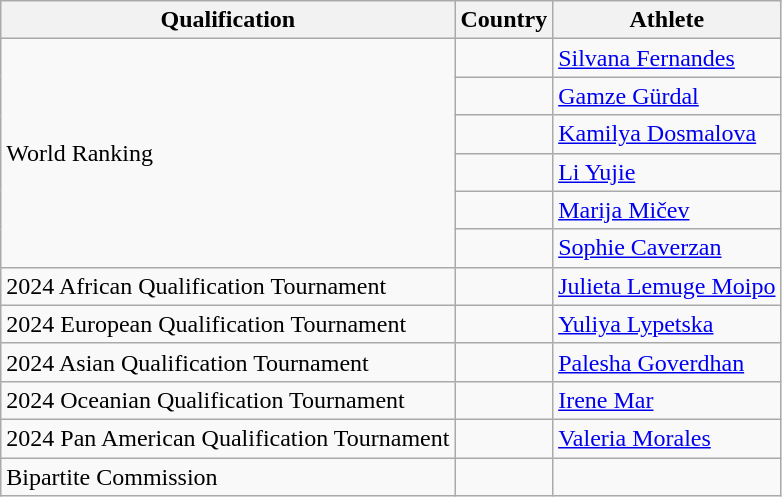<table class="wikitable">
<tr>
<th>Qualification</th>
<th>Country</th>
<th>Athlete</th>
</tr>
<tr>
<td rowspan="6">World Ranking</td>
<td></td>
<td><a href='#'>Silvana Fernandes</a></td>
</tr>
<tr>
<td></td>
<td><a href='#'>Gamze Gürdal</a></td>
</tr>
<tr>
<td></td>
<td><a href='#'>Kamilya Dosmalova</a></td>
</tr>
<tr>
<td></td>
<td><a href='#'>Li Yujie</a></td>
</tr>
<tr>
<td></td>
<td><a href='#'>Marija Mičev</a></td>
</tr>
<tr>
<td></td>
<td><a href='#'>Sophie Caverzan</a></td>
</tr>
<tr>
<td>2024 African Qualification Tournament</td>
<td></td>
<td><a href='#'>Julieta Lemuge Moipo</a></td>
</tr>
<tr>
<td>2024 European Qualification Tournament</td>
<td></td>
<td><a href='#'>Yuliya Lypetska</a></td>
</tr>
<tr>
<td>2024 Asian Qualification Tournament</td>
<td></td>
<td><a href='#'>Palesha Goverdhan</a></td>
</tr>
<tr>
<td>2024 Oceanian Qualification Tournament</td>
<td></td>
<td><a href='#'>Irene Mar</a></td>
</tr>
<tr>
<td>2024 Pan American Qualification Tournament</td>
<td></td>
<td><a href='#'>Valeria Morales</a></td>
</tr>
<tr>
<td>Bipartite Commission</td>
<td></td>
<td></td>
</tr>
</table>
